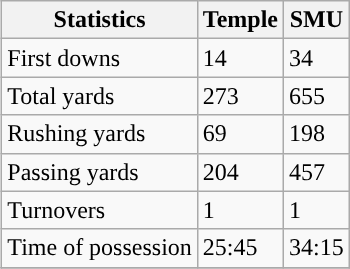<table class="wikitable" style="float: right;">
<tr>
<th>Statistics</th>
<th>Temple</th>
<th>SMU</th>
</tr>
<tr>
<td>First downs</td>
<td>14</td>
<td>34</td>
</tr>
<tr>
<td>Total yards</td>
<td>273</td>
<td>655</td>
</tr>
<tr>
<td>Rushing yards</td>
<td>69</td>
<td>198</td>
</tr>
<tr>
<td>Passing yards</td>
<td>204</td>
<td>457</td>
</tr>
<tr>
<td>Turnovers</td>
<td>1</td>
<td>1</td>
</tr>
<tr>
<td>Time of possession</td>
<td>25:45</td>
<td>34:15</td>
</tr>
<tr>
</tr>
</table>
